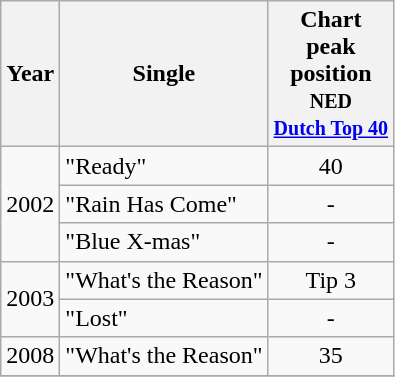<table class="wikitable">
<tr>
<th>Year</th>
<th>Single</th>
<th>Chart <br>peak<br> position <br><small>NED<br><a href='#'>Dutch Top 40</a></small></th>
</tr>
<tr>
<td rowspan=3>2002</td>
<td>"Ready"</td>
<td style="text-align:center;">40</td>
</tr>
<tr>
<td>"Rain Has Come"</td>
<td style="text-align:center;">-</td>
</tr>
<tr>
<td>"Blue X-mas"</td>
<td style="text-align:center;">-</td>
</tr>
<tr>
<td rowspan=2>2003</td>
<td>"What's the Reason"</td>
<td style="text-align:center;">Tip 3</td>
</tr>
<tr>
<td>"Lost"</td>
<td style="text-align:center;">-</td>
</tr>
<tr>
<td rowspan=1>2008</td>
<td>"What's the Reason"</td>
<td style="text-align:center;">35</td>
</tr>
<tr>
</tr>
</table>
